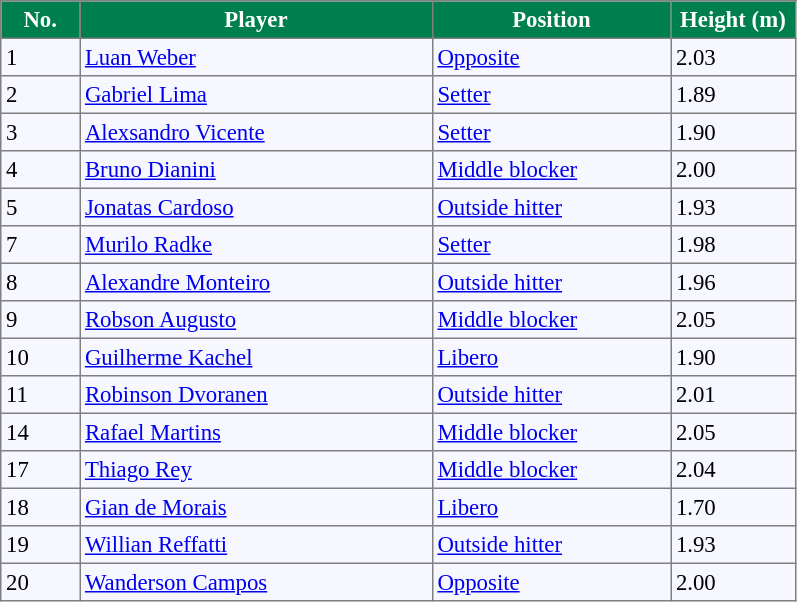<table bgcolor="#f7f8ff" cellpadding="3" cellspacing="0" border="1" style="font-size: 95%; border: gray solid 1px; border-collapse: collapse;">
<tr bgcolor="#FFFFFF">
<th style="color:#FFFFFF; background-color:#007f4e; width:3em"><strong>No.</strong></th>
<th style="color:#FFFFFF; background-color:#007f4e; width:15em"><strong>Player</strong></th>
<th style="color:#FFFFFF; background-color:#007f4e; width:10em"><strong>Position</strong></th>
<th style="color:#FFFFFF; background-color:#007f4e; width:5em"><strong>Height (m)</strong></th>
</tr>
<tr>
<td>1</td>
<td> <a href='#'>Luan Weber</a></td>
<td><a href='#'>Opposite</a></td>
<td>2.03</td>
</tr>
<tr>
<td>2</td>
<td> <a href='#'>Gabriel Lima</a></td>
<td><a href='#'>Setter</a></td>
<td>1.89</td>
</tr>
<tr>
<td>3</td>
<td> <a href='#'>Alexsandro Vicente</a></td>
<td><a href='#'>Setter</a></td>
<td>1.90</td>
</tr>
<tr>
<td>4</td>
<td> <a href='#'>Bruno Dianini</a></td>
<td><a href='#'>Middle blocker</a></td>
<td>2.00</td>
</tr>
<tr>
<td>5</td>
<td> <a href='#'>Jonatas Cardoso</a></td>
<td><a href='#'>Outside hitter</a></td>
<td>1.93</td>
</tr>
<tr>
<td>7</td>
<td> <a href='#'>Murilo Radke</a></td>
<td><a href='#'>Setter</a></td>
<td>1.98</td>
</tr>
<tr>
<td>8</td>
<td> <a href='#'>Alexandre Monteiro</a></td>
<td><a href='#'>Outside hitter</a></td>
<td>1.96</td>
</tr>
<tr>
<td>9</td>
<td> <a href='#'>Robson Augusto</a></td>
<td><a href='#'>Middle blocker</a></td>
<td>2.05</td>
</tr>
<tr>
<td>10</td>
<td> <a href='#'>Guilherme Kachel</a></td>
<td><a href='#'>Libero</a></td>
<td>1.90</td>
</tr>
<tr>
<td>11</td>
<td> <a href='#'>Robinson Dvoranen</a></td>
<td><a href='#'>Outside hitter</a></td>
<td>2.01</td>
</tr>
<tr>
<td>14</td>
<td> <a href='#'>Rafael Martins</a></td>
<td><a href='#'>Middle blocker</a></td>
<td>2.05</td>
</tr>
<tr>
<td>17</td>
<td> <a href='#'>Thiago Rey</a></td>
<td><a href='#'>Middle blocker</a></td>
<td>2.04</td>
</tr>
<tr>
<td>18</td>
<td> <a href='#'>Gian de Morais</a></td>
<td><a href='#'>Libero</a></td>
<td>1.70</td>
</tr>
<tr>
<td>19</td>
<td> <a href='#'>Willian Reffatti</a></td>
<td><a href='#'>Outside hitter</a></td>
<td>1.93</td>
</tr>
<tr>
<td>20</td>
<td> <a href='#'>Wanderson Campos</a></td>
<td><a href='#'>Opposite</a></td>
<td>2.00</td>
</tr>
</table>
